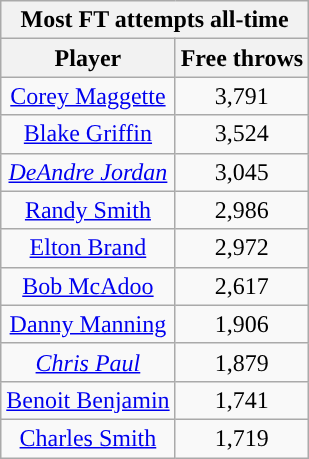<table class="wikitable sortable" style="text-align:center">
<tr>
<th colspan="2">Most FT attempts all-time</th>
</tr>
<tr>
<th>Player</th>
<th>Free throws</th>
</tr>
<tr>
<td><a href='#'>Corey Maggette</a></td>
<td>3,791</td>
</tr>
<tr>
<td><a href='#'>Blake Griffin</a></td>
<td>3,524</td>
</tr>
<tr>
<td><em><a href='#'>DeAndre Jordan</a></em></td>
<td>3,045</td>
</tr>
<tr>
<td><a href='#'>Randy Smith</a></td>
<td>2,986</td>
</tr>
<tr>
<td><a href='#'>Elton Brand</a></td>
<td>2,972</td>
</tr>
<tr>
<td><a href='#'>Bob McAdoo</a></td>
<td>2,617</td>
</tr>
<tr>
<td><a href='#'>Danny Manning</a></td>
<td>1,906</td>
</tr>
<tr>
<td><em><a href='#'>Chris Paul</a></em></td>
<td>1,879</td>
</tr>
<tr>
<td><a href='#'>Benoit Benjamin</a></td>
<td>1,741</td>
</tr>
<tr>
<td><a href='#'>Charles Smith</a></td>
<td>1,719</td>
</tr>
</table>
